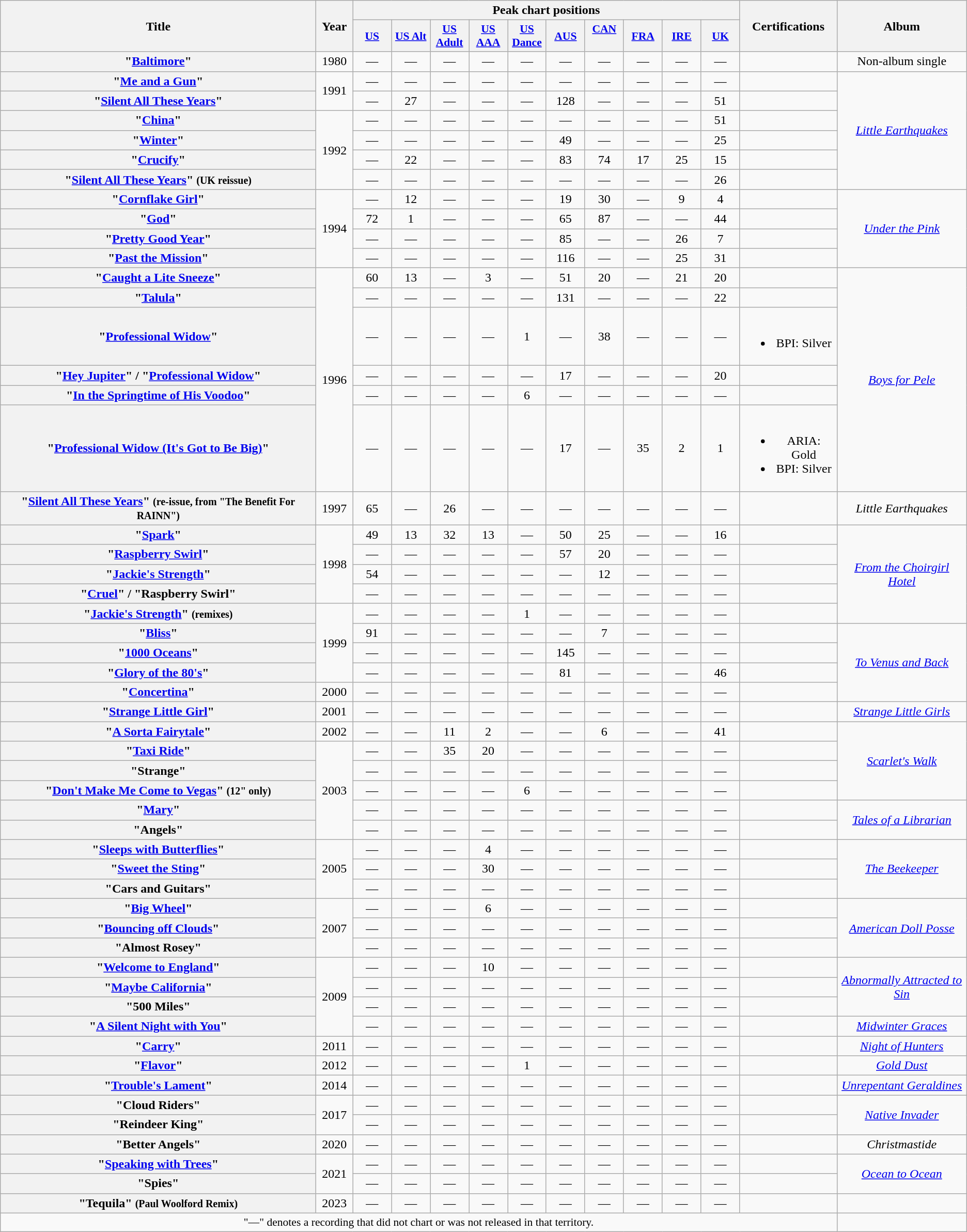<table class="wikitable plainrowheaders" style="text-align:center;">
<tr>
<th scope="col" rowspan="2" style="width:25em;">Title</th>
<th scope="col" rowspan="2" style="width:2.5em;">Year</th>
<th scope="col" colspan="10">Peak chart positions</th>
<th scope="col" rowspan="2">Certifications</th>
<th scope="col" rowspan="2" style="width:10em;">Album</th>
</tr>
<tr>
<th scope="col" style="width:3em;font-size:90%;"><a href='#'>US</a><br></th>
<th scope="col" style="width:3em;font-size:90%;"><a href='#'>US Alt</a><br></th>
<th scope="col" style="width:3em;font-size:90%;"><a href='#'>US Adult</a><br></th>
<th scope="col" style="width:3em;font-size:90%;"><a href='#'>US AAA</a><br></th>
<th scope="col" style="width:3em;font-size:90%;"><a href='#'>US Dance</a><br></th>
<th scope="col" style="width:3em;font-size:90%;"><a href='#'>AUS</a><br></th>
<th scope="col" style="width:3em;font-size:90%;"><a href='#'>CAN</a><br><br></th>
<th scope="col" style="width:3em;font-size:90%;"><a href='#'>FRA</a><br></th>
<th scope="col" style="width:3em;font-size:90%;"><a href='#'>IRE</a><br></th>
<th scope="col" style="width:3em;font-size:90%;"><a href='#'>UK</a><br></th>
</tr>
<tr>
<th scope="row">"<a href='#'>Baltimore</a>"</th>
<td>1980</td>
<td>—</td>
<td>—</td>
<td>—</td>
<td>—</td>
<td>—</td>
<td>—</td>
<td>—</td>
<td>—</td>
<td>—</td>
<td>—</td>
<td></td>
<td>Non-album single</td>
</tr>
<tr>
<th scope="row">"<a href='#'>Me and a Gun</a>"</th>
<td rowspan="2">1991</td>
<td>—</td>
<td>—</td>
<td>—</td>
<td>—</td>
<td>—</td>
<td>—</td>
<td>—</td>
<td>—</td>
<td>—</td>
<td>—</td>
<td></td>
<td rowspan="6"><em><a href='#'>Little Earthquakes</a></em></td>
</tr>
<tr>
<th scope="row">"<a href='#'>Silent All These Years</a>"</th>
<td>—</td>
<td>27</td>
<td>—</td>
<td>—</td>
<td>—</td>
<td>128</td>
<td>—</td>
<td>—</td>
<td>—</td>
<td>51</td>
<td></td>
</tr>
<tr>
<th scope="row">"<a href='#'>China</a>"</th>
<td rowspan="4">1992</td>
<td>—</td>
<td>—</td>
<td>—</td>
<td>—</td>
<td>—</td>
<td>—</td>
<td>—</td>
<td>—</td>
<td>—</td>
<td>51</td>
<td></td>
</tr>
<tr>
<th scope="row">"<a href='#'>Winter</a>"</th>
<td>—</td>
<td>—</td>
<td>—</td>
<td>—</td>
<td>—</td>
<td>49</td>
<td>—</td>
<td>—</td>
<td>—</td>
<td>25</td>
<td></td>
</tr>
<tr>
<th scope="row">"<a href='#'>Crucify</a>"</th>
<td>—</td>
<td>22</td>
<td>—</td>
<td>—</td>
<td>—</td>
<td>83</td>
<td>74</td>
<td>17</td>
<td>25</td>
<td>15</td>
<td></td>
</tr>
<tr>
<th scope="row">"<a href='#'>Silent All These Years</a>" <small>(UK reissue)</small></th>
<td>—</td>
<td>—</td>
<td>—</td>
<td>—</td>
<td>—</td>
<td>—</td>
<td>—</td>
<td>—</td>
<td>—</td>
<td>26</td>
<td></td>
</tr>
<tr>
<th scope="row">"<a href='#'>Cornflake Girl</a>"</th>
<td rowspan="4">1994</td>
<td>—</td>
<td>12</td>
<td>—</td>
<td>—</td>
<td>—</td>
<td>19</td>
<td>30</td>
<td>—</td>
<td>9</td>
<td>4</td>
<td></td>
<td rowspan="4"><em><a href='#'>Under the Pink</a></em></td>
</tr>
<tr>
<th scope="row">"<a href='#'>God</a>"</th>
<td>72</td>
<td>1</td>
<td>—</td>
<td>—</td>
<td>—</td>
<td>65</td>
<td>87</td>
<td>—</td>
<td>—</td>
<td>44</td>
<td></td>
</tr>
<tr>
<th scope="row">"<a href='#'>Pretty Good Year</a>"</th>
<td>—</td>
<td>—</td>
<td>—</td>
<td>—</td>
<td>—</td>
<td>85</td>
<td>—</td>
<td>—</td>
<td>26</td>
<td>7</td>
<td></td>
</tr>
<tr>
<th scope="row">"<a href='#'>Past the Mission</a>"</th>
<td>—</td>
<td>—</td>
<td>—</td>
<td>—</td>
<td>—</td>
<td>116</td>
<td>—</td>
<td>—</td>
<td>25</td>
<td>31</td>
<td></td>
</tr>
<tr>
<th scope="row">"<a href='#'>Caught a Lite Sneeze</a>"</th>
<td rowspan="6">1996</td>
<td>60</td>
<td>13</td>
<td>—</td>
<td>3</td>
<td>—</td>
<td>51</td>
<td>20</td>
<td>—</td>
<td>21</td>
<td>20</td>
<td></td>
<td rowspan="6"><em><a href='#'>Boys for Pele</a></em></td>
</tr>
<tr>
<th scope="row">"<a href='#'>Talula</a>"</th>
<td>—</td>
<td>—</td>
<td>—</td>
<td>—</td>
<td>—</td>
<td>131</td>
<td>—</td>
<td>—</td>
<td>—</td>
<td>22</td>
<td></td>
</tr>
<tr>
<th scope="row">"<a href='#'>Professional Widow</a>"</th>
<td>—</td>
<td>—</td>
<td>—</td>
<td>—</td>
<td>1</td>
<td>—</td>
<td>38</td>
<td>—</td>
<td>—</td>
<td>—</td>
<td><br><ul><li>BPI: Silver</li></ul></td>
</tr>
<tr>
<th scope="row">"<a href='#'>Hey Jupiter</a>" / "<a href='#'>Professional Widow</a>"</th>
<td>—</td>
<td>—</td>
<td>—</td>
<td>—</td>
<td>—</td>
<td>17</td>
<td>—</td>
<td>—</td>
<td>—</td>
<td>20</td>
<td></td>
</tr>
<tr>
<th scope="row">"<a href='#'>In the Springtime of His Voodoo</a>"</th>
<td>—</td>
<td>—</td>
<td>—</td>
<td>—</td>
<td>6</td>
<td>—</td>
<td>—</td>
<td>—</td>
<td>—</td>
<td>—</td>
<td></td>
</tr>
<tr>
<th scope="row">"<a href='#'>Professional Widow (It's Got to Be Big)</a>"</th>
<td>—</td>
<td>—</td>
<td>—</td>
<td>—</td>
<td>—</td>
<td>17</td>
<td>—</td>
<td>35</td>
<td>2</td>
<td>1</td>
<td><br><ul><li>ARIA: Gold</li><li>BPI: Silver</li></ul></td>
</tr>
<tr>
<th scope="row">"<a href='#'>Silent All These Years</a>" <small>(re-issue, from "The Benefit For RAINN")</small></th>
<td>1997</td>
<td>65</td>
<td>—</td>
<td>26</td>
<td>—</td>
<td>—</td>
<td>—</td>
<td>—</td>
<td>—</td>
<td>—</td>
<td>—</td>
<td></td>
<td><em>Little Earthquakes</em></td>
</tr>
<tr>
<th scope="row">"<a href='#'>Spark</a>"</th>
<td rowspan="4">1998</td>
<td>49</td>
<td>13</td>
<td>32</td>
<td>13</td>
<td>—</td>
<td>50</td>
<td>25</td>
<td>—</td>
<td>—</td>
<td>16</td>
<td></td>
<td rowspan="5"><em><a href='#'>From the Choirgirl Hotel</a></em></td>
</tr>
<tr>
<th scope="row">"<a href='#'>Raspberry Swirl</a>"</th>
<td>—</td>
<td>—</td>
<td>—</td>
<td>—</td>
<td>—</td>
<td>57</td>
<td>20</td>
<td>—</td>
<td>—</td>
<td>—</td>
<td></td>
</tr>
<tr>
<th scope="row">"<a href='#'>Jackie's Strength</a>"</th>
<td>54</td>
<td>—</td>
<td>—</td>
<td>—</td>
<td>—</td>
<td>—</td>
<td>12</td>
<td>—</td>
<td>—</td>
<td>—</td>
<td></td>
</tr>
<tr>
<th scope="row">"<a href='#'>Cruel</a>" / "Raspberry Swirl"</th>
<td>—</td>
<td>—</td>
<td>—</td>
<td>—</td>
<td>—</td>
<td>—</td>
<td>—</td>
<td>—</td>
<td>—</td>
<td>—</td>
<td></td>
</tr>
<tr>
<th scope="row">"<a href='#'>Jackie's Strength</a>" <small>(remixes)</small></th>
<td rowspan="4">1999</td>
<td>—</td>
<td>—</td>
<td>—</td>
<td>—</td>
<td>1</td>
<td>—</td>
<td>—</td>
<td>—</td>
<td>—</td>
<td>—</td>
<td></td>
</tr>
<tr>
<th scope="row">"<a href='#'>Bliss</a>"</th>
<td>91</td>
<td>—</td>
<td>—</td>
<td>—</td>
<td>—</td>
<td>—</td>
<td>7</td>
<td>—</td>
<td>—</td>
<td>—</td>
<td></td>
<td rowspan="4"><em><a href='#'>To Venus and Back</a></em></td>
</tr>
<tr>
<th scope="row">"<a href='#'>1000 Oceans</a>"</th>
<td>—</td>
<td>—</td>
<td>—</td>
<td>—</td>
<td>—</td>
<td>145</td>
<td>—</td>
<td>—</td>
<td>—</td>
<td>—</td>
<td></td>
</tr>
<tr>
<th scope="row">"<a href='#'>Glory of the 80's</a>"</th>
<td>—</td>
<td>—</td>
<td>—</td>
<td>—</td>
<td>—</td>
<td>81</td>
<td>—</td>
<td>—</td>
<td>—</td>
<td>46</td>
<td></td>
</tr>
<tr>
<th scope="row">"<a href='#'>Concertina</a>"</th>
<td>2000</td>
<td>—</td>
<td>—</td>
<td>—</td>
<td>—</td>
<td>—</td>
<td>—</td>
<td>—</td>
<td>—</td>
<td>—</td>
<td>—</td>
<td></td>
</tr>
<tr>
<th scope="row">"<a href='#'>Strange Little Girl</a>"</th>
<td>2001</td>
<td>—</td>
<td>—</td>
<td>—</td>
<td>—</td>
<td>—</td>
<td>—</td>
<td>—</td>
<td>—</td>
<td>—</td>
<td>—</td>
<td></td>
<td><em><a href='#'>Strange Little Girls</a></em></td>
</tr>
<tr>
<th scope="row">"<a href='#'>A Sorta Fairytale</a>"</th>
<td>2002</td>
<td>—</td>
<td>—</td>
<td>11</td>
<td>2</td>
<td>—</td>
<td>—</td>
<td>6</td>
<td>—</td>
<td>—</td>
<td>41</td>
<td></td>
<td rowspan="4"><em><a href='#'>Scarlet's Walk</a></em></td>
</tr>
<tr>
<th scope="row">"<a href='#'>Taxi Ride</a>"</th>
<td rowspan="5">2003</td>
<td>—</td>
<td>—</td>
<td>35</td>
<td>20</td>
<td>—</td>
<td>—</td>
<td>—</td>
<td>—</td>
<td>—</td>
<td>—</td>
<td></td>
</tr>
<tr>
<th scope="row">"Strange"</th>
<td>—</td>
<td>—</td>
<td>—</td>
<td>—</td>
<td>—</td>
<td>—</td>
<td>—</td>
<td>—</td>
<td>—</td>
<td>—</td>
<td></td>
</tr>
<tr>
<th scope="row">"<a href='#'>Don't Make Me Come to Vegas</a>" <small>(12" only)</small></th>
<td>—</td>
<td>—</td>
<td>—</td>
<td>—</td>
<td>6</td>
<td>—</td>
<td>—</td>
<td>—</td>
<td>—</td>
<td>—</td>
<td></td>
</tr>
<tr>
<th scope="row">"<a href='#'>Mary</a>"</th>
<td>—</td>
<td>—</td>
<td>—</td>
<td>—</td>
<td>—</td>
<td>—</td>
<td>—</td>
<td>—</td>
<td>—</td>
<td>—</td>
<td></td>
<td rowspan="2"><em><a href='#'>Tales of a Librarian</a></em></td>
</tr>
<tr>
<th scope="row">"Angels"</th>
<td>—</td>
<td>—</td>
<td>—</td>
<td>—</td>
<td>—</td>
<td>—</td>
<td>—</td>
<td>—</td>
<td>—</td>
<td>—</td>
<td></td>
</tr>
<tr>
<th scope="row">"<a href='#'>Sleeps with Butterflies</a>"</th>
<td rowspan="3">2005</td>
<td>—</td>
<td>—</td>
<td>—</td>
<td>4</td>
<td>—</td>
<td>—</td>
<td>—</td>
<td>—</td>
<td>—</td>
<td>—</td>
<td></td>
<td rowspan="3"><em><a href='#'>The Beekeeper</a></em></td>
</tr>
<tr>
<th scope="row">"<a href='#'>Sweet the Sting</a>"</th>
<td>—</td>
<td>—</td>
<td>—</td>
<td>30</td>
<td>—</td>
<td>—</td>
<td>—</td>
<td>—</td>
<td>—</td>
<td>—</td>
<td></td>
</tr>
<tr>
<th scope="row">"Cars and Guitars"</th>
<td>—</td>
<td>—</td>
<td>—</td>
<td>—</td>
<td>—</td>
<td>—</td>
<td>—</td>
<td>—</td>
<td>—</td>
<td>—</td>
<td></td>
</tr>
<tr>
<th scope="row">"<a href='#'>Big Wheel</a>"</th>
<td rowspan="3">2007</td>
<td>—</td>
<td>—</td>
<td>—</td>
<td>6</td>
<td>—</td>
<td>—</td>
<td>—</td>
<td>—</td>
<td>—</td>
<td>—</td>
<td></td>
<td rowspan="3"><em><a href='#'>American Doll Posse</a></em></td>
</tr>
<tr>
<th scope="row">"<a href='#'>Bouncing off Clouds</a>"</th>
<td>—</td>
<td>—</td>
<td>—</td>
<td>—</td>
<td>—</td>
<td>—</td>
<td>—</td>
<td>—</td>
<td>—</td>
<td>—</td>
<td></td>
</tr>
<tr>
<th scope="row">"Almost Rosey"</th>
<td>—</td>
<td>—</td>
<td>—</td>
<td>—</td>
<td>—</td>
<td>—</td>
<td>—</td>
<td>—</td>
<td>—</td>
<td>—</td>
<td></td>
</tr>
<tr>
<th scope="row">"<a href='#'>Welcome to England</a>"</th>
<td rowspan="4">2009</td>
<td>—</td>
<td>—</td>
<td>—</td>
<td>10</td>
<td>—</td>
<td>—</td>
<td>—</td>
<td>—</td>
<td>—</td>
<td>—</td>
<td></td>
<td rowspan="3"><em><a href='#'>Abnormally Attracted to Sin</a></em></td>
</tr>
<tr>
<th scope="row">"<a href='#'>Maybe California</a>"</th>
<td>—</td>
<td>—</td>
<td>—</td>
<td>—</td>
<td>—</td>
<td>—</td>
<td>—</td>
<td>—</td>
<td>—</td>
<td>—</td>
<td></td>
</tr>
<tr>
<th scope="row">"500 Miles"</th>
<td>—</td>
<td>—</td>
<td>—</td>
<td>—</td>
<td>—</td>
<td>—</td>
<td>—</td>
<td>—</td>
<td>—</td>
<td>—</td>
<td></td>
</tr>
<tr>
<th scope="row">"<a href='#'>A Silent Night with You</a>"</th>
<td>—</td>
<td>—</td>
<td>—</td>
<td>—</td>
<td>—</td>
<td>—</td>
<td>—</td>
<td>—</td>
<td>—</td>
<td>—</td>
<td></td>
<td><em><a href='#'>Midwinter Graces</a></em></td>
</tr>
<tr>
<th scope="row">"<a href='#'>Carry</a>"</th>
<td>2011</td>
<td>—</td>
<td>—</td>
<td>—</td>
<td>—</td>
<td>—</td>
<td>—</td>
<td>—</td>
<td>—</td>
<td>—</td>
<td>—</td>
<td></td>
<td><em><a href='#'>Night of Hunters</a></em></td>
</tr>
<tr>
<th scope="row">"<a href='#'>Flavor</a>"</th>
<td>2012</td>
<td>—</td>
<td>—</td>
<td>—</td>
<td>—</td>
<td>1</td>
<td>—</td>
<td>—</td>
<td>—</td>
<td>—</td>
<td>—</td>
<td></td>
<td><em><a href='#'>Gold Dust</a></em></td>
</tr>
<tr>
<th scope="row">"<a href='#'>Trouble's Lament</a>"</th>
<td>2014</td>
<td>—</td>
<td>—</td>
<td>—</td>
<td>—</td>
<td>—</td>
<td>—</td>
<td>—</td>
<td>—</td>
<td>—</td>
<td>—</td>
<td></td>
<td><em><a href='#'>Unrepentant Geraldines</a></em></td>
</tr>
<tr>
<th scope="row">"Cloud Riders"</th>
<td rowspan="2">2017</td>
<td>—</td>
<td>—</td>
<td>—</td>
<td>—</td>
<td>—</td>
<td>—</td>
<td>—</td>
<td>—</td>
<td>—</td>
<td>—</td>
<td></td>
<td rowspan="2"><em><a href='#'>Native Invader</a></em></td>
</tr>
<tr>
<th scope="row">"Reindeer King"</th>
<td>—</td>
<td>—</td>
<td>—</td>
<td>—</td>
<td>—</td>
<td>—</td>
<td>—</td>
<td>—</td>
<td>—</td>
<td>—</td>
<td></td>
</tr>
<tr>
<th scope="row">"Better Angels"</th>
<td>2020</td>
<td>—</td>
<td>—</td>
<td>—</td>
<td>—</td>
<td>—</td>
<td>—</td>
<td>—</td>
<td>—</td>
<td>—</td>
<td>—</td>
<td></td>
<td><em>Christmastide</em></td>
</tr>
<tr>
<th scope="row">"<a href='#'>Speaking with Trees</a>"</th>
<td rowspan="2">2021</td>
<td>—</td>
<td>—</td>
<td>—</td>
<td>—</td>
<td>—</td>
<td>—</td>
<td>—</td>
<td>—</td>
<td>—</td>
<td>—</td>
<td></td>
<td rowspan="2"><em><a href='#'>Ocean to Ocean</a></em></td>
</tr>
<tr>
<th scope="row">"Spies"</th>
<td>—</td>
<td>—</td>
<td>—</td>
<td>—</td>
<td>—</td>
<td>—</td>
<td>—</td>
<td>—</td>
<td>—</td>
<td>—</td>
<td></td>
</tr>
<tr>
<th scope="row">"Tequila" <small>(Paul Woolford Remix)</small></th>
<td>2023</td>
<td>—</td>
<td>—</td>
<td>—</td>
<td>—</td>
<td>—</td>
<td>—</td>
<td>—</td>
<td>—</td>
<td>—</td>
<td>—</td>
<td></td>
<td></td>
</tr>
<tr>
<td colspan="13" style="font-size:90%">"—" denotes a recording that did not chart or was not released in that territory.</td>
</tr>
</table>
